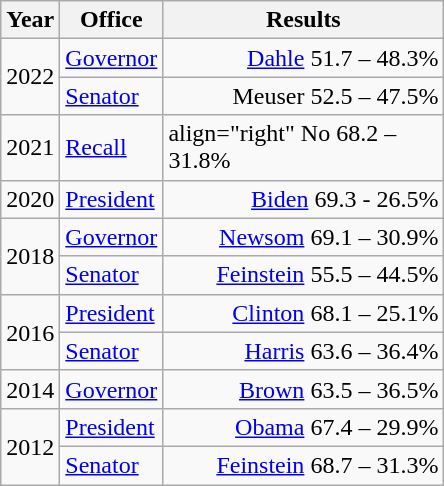<table class=wikitable>
<tr>
<th width="30">Year</th>
<th width="60">Office</th>
<th width="180">Results</th>
</tr>
<tr>
<td rowspan="2">2022</td>
<td><a href='#'>Governor</a></td>
<td align="right" ><a href='#'>Dahle</a> 51.7 – 48.3%</td>
</tr>
<tr>
<td><a href='#'>Senator</a></td>
<td align="right" >Meuser 52.5 – 47.5%</td>
</tr>
<tr>
<td>2021</td>
<td><a href='#'>Recall</a></td>
<td>align="right"  No 68.2 – 31.8%</td>
</tr>
<tr>
<td rowspan="1">2020</td>
<td><a href='#'>President</a></td>
<td align="right" ><a href='#'>Biden</a> 69.3 - 26.5%</td>
</tr>
<tr>
<td rowspan="2">2018</td>
<td><a href='#'>Governor</a></td>
<td align="right" ><a href='#'>Newsom</a> 69.1 – 30.9%</td>
</tr>
<tr>
<td><a href='#'>Senator</a></td>
<td align="right" ><a href='#'>Feinstein</a> 55.5 – 44.5%</td>
</tr>
<tr>
<td rowspan="2">2016</td>
<td><a href='#'>President</a></td>
<td align="right" ><a href='#'>Clinton</a> 68.1 – 25.1%</td>
</tr>
<tr>
<td><a href='#'>Senator</a></td>
<td align="right" ><a href='#'>Harris</a> 63.6 – 36.4%</td>
</tr>
<tr>
<td>2014</td>
<td><a href='#'>Governor</a></td>
<td align="right" ><a href='#'>Brown</a> 63.5 – 36.5%</td>
</tr>
<tr>
<td rowspan="2">2012</td>
<td><a href='#'>President</a></td>
<td align="right" ><a href='#'>Obama</a> 67.4 – 29.9%</td>
</tr>
<tr>
<td><a href='#'>Senator</a></td>
<td align="right" ><a href='#'>Feinstein</a> 68.7 – 31.3%</td>
</tr>
</table>
